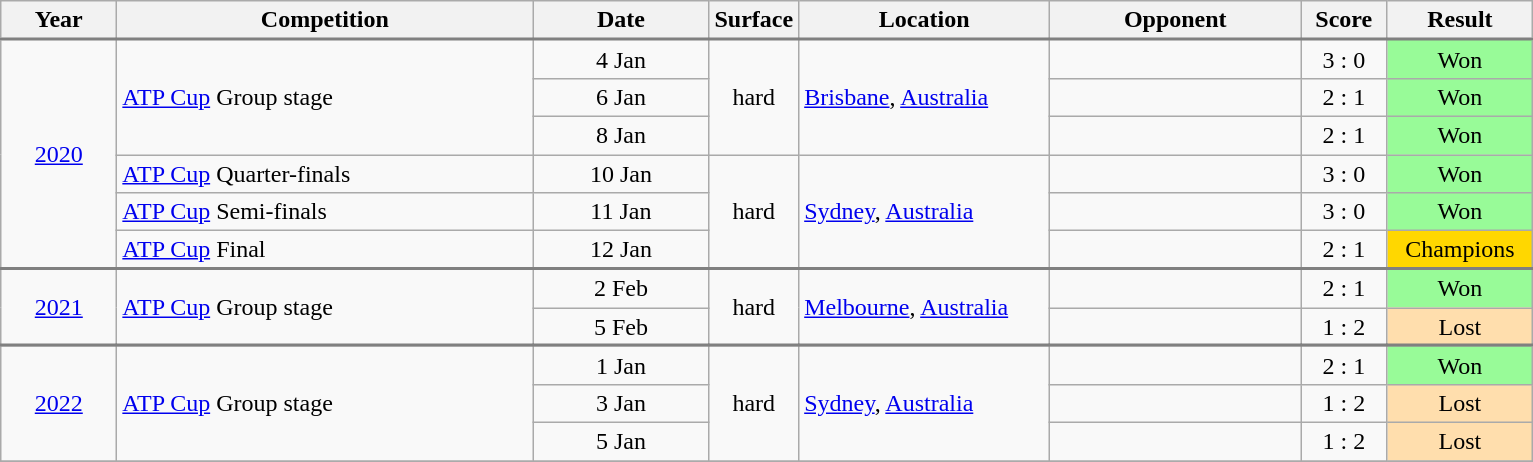<table class="wikitable">
<tr>
<th width="70">Year</th>
<th width="270">Competition</th>
<th width="110">Date</th>
<th width="50">Surface</th>
<th width="160">Location</th>
<th width="160">Opponent</th>
<th width="50">Score</th>
<th width="90">Result</th>
</tr>
<tr style="border-top:2px solid gray;">
<td align="center" rowspan="6"><a href='#'>2020</a></td>
<td rowspan="3"><a href='#'>ATP Cup</a> Group stage</td>
<td align="center">4 Jan</td>
<td align="center" rowspan="3">hard</td>
<td rowspan="3"><a href='#'>Brisbane</a>, <a href='#'>Australia</a></td>
<td></td>
<td align="center">3 : 0</td>
<td align="center" bgcolor="#98FB98">Won</td>
</tr>
<tr>
<td align="center">6 Jan</td>
<td></td>
<td align="center">2 : 1</td>
<td align="center" bgcolor="#98FB98">Won</td>
</tr>
<tr>
<td align="center">8 Jan</td>
<td></td>
<td align="center">2 : 1</td>
<td align="center" bgcolor="#98FB98">Won</td>
</tr>
<tr>
<td><a href='#'>ATP Cup</a> Quarter-finals</td>
<td align="center">10 Jan</td>
<td align="center" rowspan="3">hard</td>
<td rowspan="3"><a href='#'>Sydney</a>, <a href='#'>Australia</a></td>
<td></td>
<td align="center">3 : 0</td>
<td align="center" bgcolor="#98FB98">Won</td>
</tr>
<tr>
<td><a href='#'>ATP Cup</a> Semi-finals</td>
<td align="center">11 Jan</td>
<td></td>
<td align="center">3 : 0</td>
<td align="center" bgcolor="#98FB98">Won</td>
</tr>
<tr>
<td><a href='#'>ATP Cup</a> Final</td>
<td align="center">12 Jan</td>
<td></td>
<td align="center">2 : 1</td>
<td align="center" bgcolor="#FFD700">Champions</td>
</tr>
<tr>
</tr>
<tr style="border-top:2px solid gray;">
<td align="center" rowspan="2"><a href='#'>2021</a></td>
<td rowspan="2"><a href='#'>ATP Cup</a> Group stage</td>
<td align="center">2 Feb</td>
<td align="center" rowspan="2">hard</td>
<td rowspan="2"><a href='#'>Melbourne</a>, <a href='#'>Australia</a></td>
<td></td>
<td align="center">2 : 1</td>
<td align="center" bgcolor="#98FB98">Won</td>
</tr>
<tr>
<td align="center">5 Feb</td>
<td></td>
<td align="center">1 : 2</td>
<td align="center" bgcolor="#FFDEAD">Lost</td>
</tr>
<tr>
</tr>
<tr style="border-top:2px solid gray;">
<td align="center" rowspan="3"><a href='#'>2022</a></td>
<td rowspan="3"><a href='#'>ATP Cup</a> Group stage</td>
<td align="center">1 Jan</td>
<td align="center" rowspan="3">hard</td>
<td rowspan="3"><a href='#'>Sydney</a>, <a href='#'>Australia</a></td>
<td></td>
<td align="center">2 : 1</td>
<td align="center" bgcolor="#98FB98">Won</td>
</tr>
<tr>
<td align="center">3 Jan</td>
<td></td>
<td align="center">1 : 2</td>
<td align="center" bgcolor="#FFDEAD">Lost</td>
</tr>
<tr>
<td align="center">5 Jan</td>
<td></td>
<td align="center">1 : 2</td>
<td align="center" bgcolor="#FFDEAD">Lost</td>
</tr>
<tr>
</tr>
</table>
